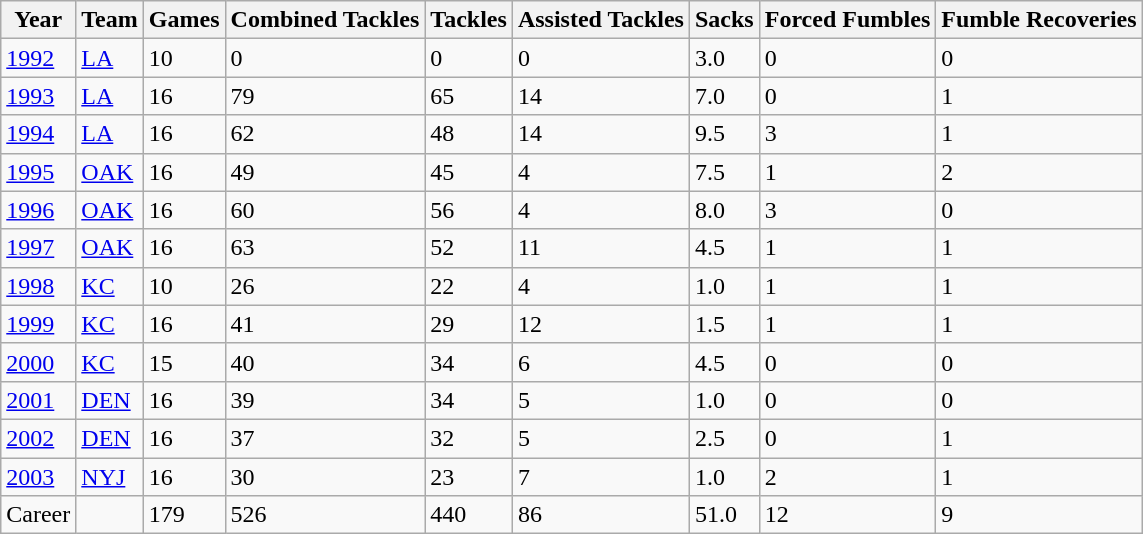<table class="wikitable">
<tr>
<th>Year</th>
<th>Team</th>
<th>Games</th>
<th>Combined Tackles</th>
<th>Tackles</th>
<th>Assisted Tackles</th>
<th>Sacks</th>
<th>Forced Fumbles</th>
<th>Fumble Recoveries</th>
</tr>
<tr>
<td><a href='#'>1992</a></td>
<td><a href='#'>LA</a></td>
<td>10</td>
<td>0</td>
<td>0</td>
<td>0</td>
<td>3.0</td>
<td>0</td>
<td>0</td>
</tr>
<tr>
<td><a href='#'>1993</a></td>
<td><a href='#'>LA</a></td>
<td>16</td>
<td>79</td>
<td>65</td>
<td>14</td>
<td>7.0</td>
<td>0</td>
<td>1</td>
</tr>
<tr>
<td><a href='#'>1994</a></td>
<td><a href='#'>LA</a></td>
<td>16</td>
<td>62</td>
<td>48</td>
<td>14</td>
<td>9.5</td>
<td>3</td>
<td>1</td>
</tr>
<tr>
<td><a href='#'>1995</a></td>
<td><a href='#'>OAK</a></td>
<td>16</td>
<td>49</td>
<td>45</td>
<td>4</td>
<td>7.5</td>
<td>1</td>
<td>2</td>
</tr>
<tr>
<td><a href='#'>1996</a></td>
<td><a href='#'>OAK</a></td>
<td>16</td>
<td>60</td>
<td>56</td>
<td>4</td>
<td>8.0</td>
<td>3</td>
<td>0</td>
</tr>
<tr>
<td><a href='#'>1997</a></td>
<td><a href='#'>OAK</a></td>
<td>16</td>
<td>63</td>
<td>52</td>
<td>11</td>
<td>4.5</td>
<td>1</td>
<td>1</td>
</tr>
<tr>
<td><a href='#'>1998</a></td>
<td><a href='#'>KC</a></td>
<td>10</td>
<td>26</td>
<td>22</td>
<td>4</td>
<td>1.0</td>
<td>1</td>
<td>1</td>
</tr>
<tr>
<td><a href='#'>1999</a></td>
<td><a href='#'>KC</a></td>
<td>16</td>
<td>41</td>
<td>29</td>
<td>12</td>
<td>1.5</td>
<td>1</td>
<td>1</td>
</tr>
<tr>
<td><a href='#'>2000</a></td>
<td><a href='#'>KC</a></td>
<td>15</td>
<td>40</td>
<td>34</td>
<td>6</td>
<td>4.5</td>
<td>0</td>
<td>0</td>
</tr>
<tr>
<td><a href='#'>2001</a></td>
<td><a href='#'>DEN</a></td>
<td>16</td>
<td>39</td>
<td>34</td>
<td>5</td>
<td>1.0</td>
<td>0</td>
<td>0</td>
</tr>
<tr>
<td><a href='#'>2002</a></td>
<td><a href='#'>DEN</a></td>
<td>16</td>
<td>37</td>
<td>32</td>
<td>5</td>
<td>2.5</td>
<td>0</td>
<td>1</td>
</tr>
<tr>
<td><a href='#'>2003</a></td>
<td><a href='#'>NYJ</a></td>
<td>16</td>
<td>30</td>
<td>23</td>
<td>7</td>
<td>1.0</td>
<td>2</td>
<td>1</td>
</tr>
<tr>
<td>Career</td>
<td></td>
<td>179</td>
<td>526</td>
<td>440</td>
<td>86</td>
<td>51.0</td>
<td>12</td>
<td>9</td>
</tr>
</table>
